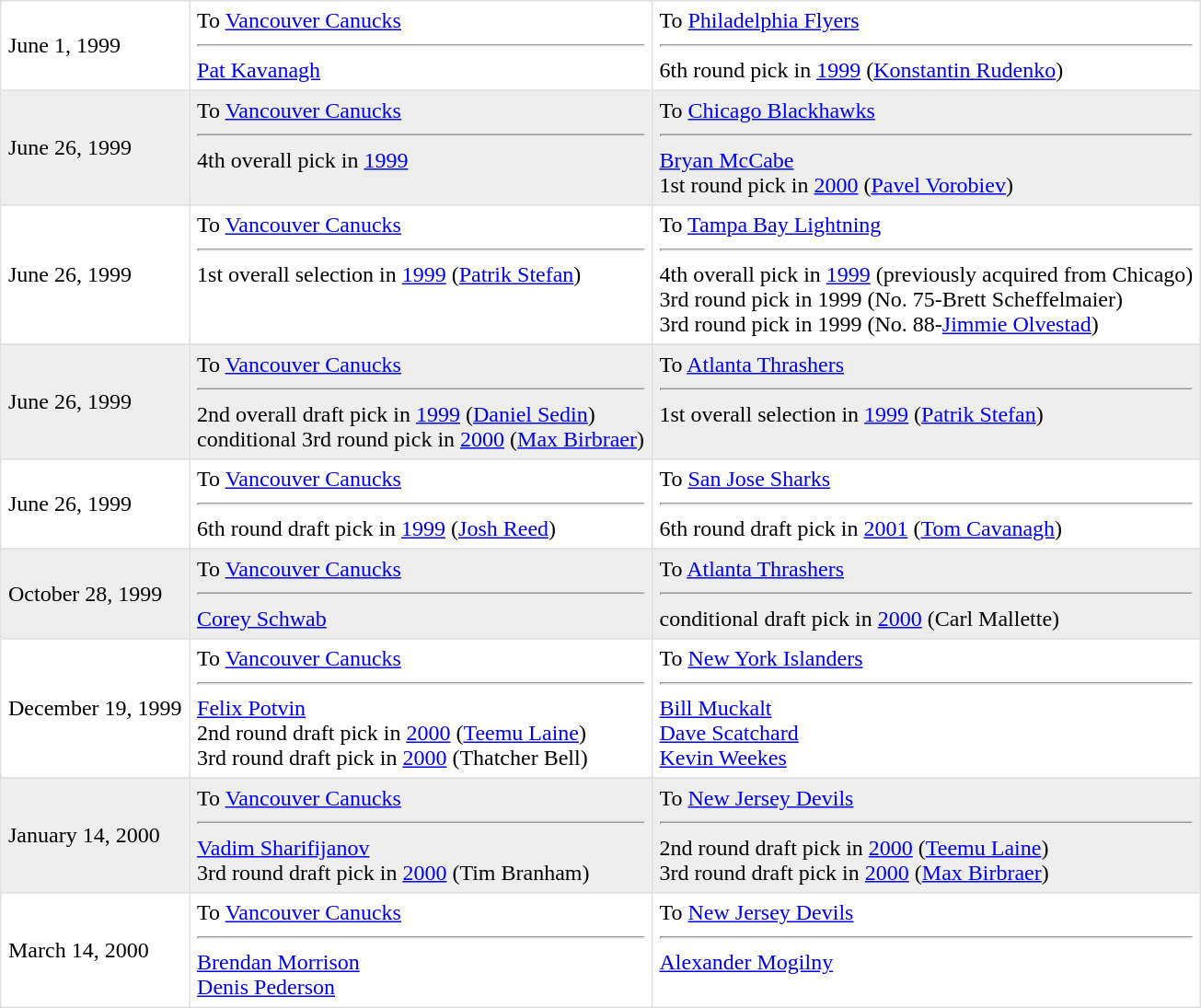<table border=1 style="border-collapse:collapse" bordercolor="#DFDFDF"  cellpadding="5">
<tr>
<td>June 1, 1999</td>
<td valign="top">To <a href='#'>Vancouver Canucks</a> <hr> <a href='#'>Pat Kavanagh</a></td>
<td valign="top">To <a href='#'>Philadelphia Flyers</a> <hr> 6th round pick in <a href='#'>1999</a> (<a href='#'>Konstantin Rudenko</a>)</td>
</tr>
<tr |- bgcolor="#eeeeee">
<td>June 26, 1999</td>
<td valign="top">To <a href='#'>Vancouver Canucks</a> <hr> 4th overall pick in <a href='#'>1999</a></td>
<td valign="top">To <a href='#'>Chicago Blackhawks</a> <hr> <a href='#'>Bryan McCabe</a><br>1st round pick in <a href='#'>2000</a> (<a href='#'>Pavel Vorobiev</a>)</td>
</tr>
<tr>
<td>June 26, 1999</td>
<td valign="top">To <a href='#'>Vancouver Canucks</a> <hr> 1st overall selection in <a href='#'>1999</a> (<a href='#'>Patrik Stefan</a>)</td>
<td valign="top">To <a href='#'>Tampa Bay Lightning</a> <hr> 4th overall pick in <a href='#'>1999</a> (previously acquired from Chicago)<br>3rd round pick in 1999 (No. 75-Brett Scheffelmaier)<br>3rd round pick in 1999 (No. 88-<a href='#'>Jimmie Olvestad</a>)</td>
</tr>
<tr>
</tr>
<tr bgcolor="#eeeeee">
<td>June 26, 1999</td>
<td valign="top">To  <a href='#'>Vancouver Canucks</a> <hr> 2nd overall draft pick in <a href='#'>1999</a> (<a href='#'>Daniel Sedin</a>)<br>conditional 3rd round pick in <a href='#'>2000</a> (<a href='#'>Max Birbraer</a>)</td>
<td valign="top">To  <a href='#'>Atlanta Thrashers</a> <hr> 1st overall selection in <a href='#'>1999</a> (<a href='#'>Patrik Stefan</a>)</td>
</tr>
<tr>
<td>June 26, 1999</td>
<td valign="top">To <a href='#'>Vancouver Canucks</a> <hr> 6th round draft pick in <a href='#'>1999</a> (<a href='#'>Josh Reed</a>)</td>
<td valign="top">To <a href='#'>San Jose Sharks</a> <hr> 6th round draft pick in <a href='#'>2001</a> (<a href='#'>Tom Cavanagh</a>)</td>
</tr>
<tr>
</tr>
<tr bgcolor="#eeeeee">
<td>October 28, 1999</td>
<td valign="top">To  <a href='#'>Vancouver Canucks</a> <hr> <a href='#'>Corey Schwab</a></td>
<td valign="top">To  <a href='#'>Atlanta Thrashers</a> <hr> conditional draft pick in <a href='#'>2000</a> (Carl Mallette)</td>
</tr>
<tr>
<td>December 19, 1999</td>
<td valign="top">To <a href='#'>Vancouver Canucks</a> <hr> <a href='#'>Felix Potvin</a><br>2nd round draft pick in <a href='#'>2000</a> (<a href='#'>Teemu Laine</a>)<br>3rd round draft pick in <a href='#'>2000</a> (Thatcher Bell)</td>
<td valign="top">To <a href='#'>New York Islanders</a> <hr> <a href='#'>Bill Muckalt</a><br><a href='#'>Dave Scatchard</a><br><a href='#'>Kevin Weekes</a></td>
</tr>
<tr>
</tr>
<tr bgcolor="#eeeeee">
<td>January 14, 2000</td>
<td valign="top">To <a href='#'>Vancouver Canucks</a> <hr> <a href='#'>Vadim Sharifijanov</a><br>3rd round draft pick in <a href='#'>2000</a> (Tim Branham)</td>
<td valign="top">To <a href='#'>New Jersey Devils</a> <hr> 2nd round draft pick in <a href='#'>2000</a> (<a href='#'>Teemu Laine</a>)<br>3rd round draft pick in <a href='#'>2000</a> (<a href='#'>Max Birbraer</a>)</td>
</tr>
<tr>
<td>March 14, 2000</td>
<td valign="top">To <a href='#'>Vancouver Canucks</a> <hr> <a href='#'>Brendan Morrison</a><br><a href='#'>Denis Pederson</a></td>
<td valign="top">To <a href='#'>New Jersey Devils</a> <hr> <a href='#'>Alexander Mogilny</a></td>
</tr>
</table>
